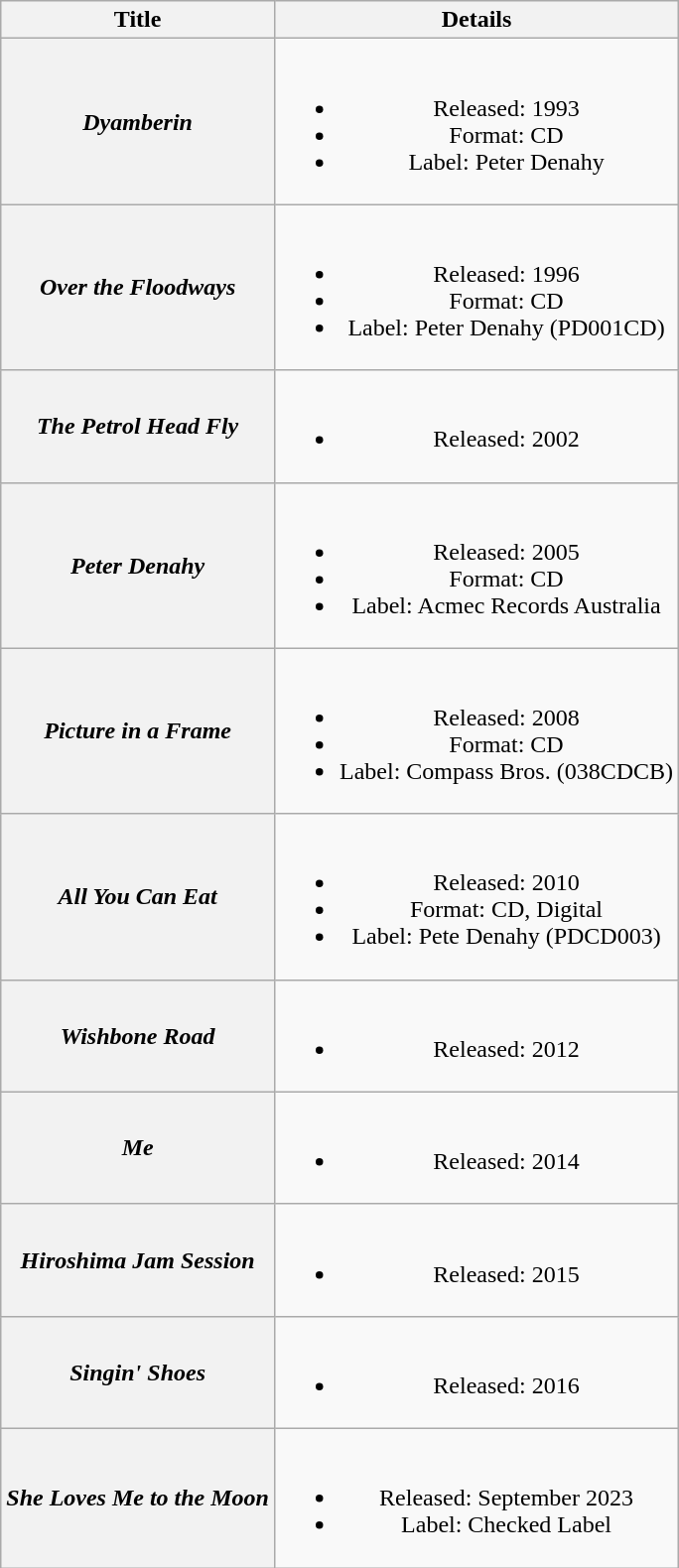<table class="wikitable plainrowheaders" style="text-align:center;" border="1">
<tr>
<th>Title</th>
<th>Details</th>
</tr>
<tr>
<th scope="row"><em>Dyamberin</em></th>
<td><br><ul><li>Released: 1993</li><li>Format: CD</li><li>Label: Peter Denahy</li></ul></td>
</tr>
<tr>
<th scope="row"><em>Over the Floodways</em></th>
<td><br><ul><li>Released: 1996</li><li>Format: CD</li><li>Label: Peter Denahy (PD001CD)</li></ul></td>
</tr>
<tr>
<th scope="row"><em>The Petrol Head Fly</em></th>
<td><br><ul><li>Released: 2002</li></ul></td>
</tr>
<tr>
<th scope="row"><em>Peter Denahy</em></th>
<td><br><ul><li>Released: 2005</li><li>Format: CD</li><li>Label: Acmec Records Australia</li></ul></td>
</tr>
<tr>
<th scope="row"><em>Picture in a Frame</em></th>
<td><br><ul><li>Released: 2008</li><li>Format: CD</li><li>Label: Compass Bros. (038CDCB)</li></ul></td>
</tr>
<tr>
<th scope="row"><em>All You Can Eat</em></th>
<td><br><ul><li>Released: 2010</li><li>Format: CD, Digital</li><li>Label: Pete Denahy (PDCD003)</li></ul></td>
</tr>
<tr>
<th scope="row"><em>Wishbone Road</em></th>
<td><br><ul><li>Released: 2012</li></ul></td>
</tr>
<tr>
<th scope="row"><em>Me</em></th>
<td><br><ul><li>Released: 2014</li></ul></td>
</tr>
<tr>
<th scope="row"><em>Hiroshima Jam Session</em></th>
<td><br><ul><li>Released: 2015</li></ul></td>
</tr>
<tr>
<th scope="row"><em>Singin' Shoes</em></th>
<td><br><ul><li>Released: 2016</li></ul></td>
</tr>
<tr>
<th scope="row"><em>She Loves Me to the Moon</em></th>
<td><br><ul><li>Released: September 2023</li><li>Label: Checked Label</li></ul></td>
</tr>
</table>
